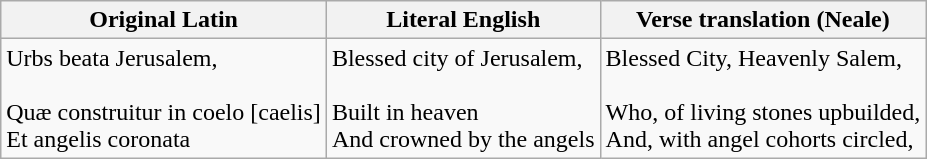<table class="wikitable">
<tr>
<th>Original Latin</th>
<th>Literal English</th>
<th>Verse translation (Neale)</th>
</tr>
<tr>
<td>Urbs beata Jerusalem,<br><br>Quæ construitur in coelo [caelis]<br>Et angelis coronata<br></td>
<td>Blessed city of Jerusalem,<br><br>Built in heaven<br>And crowned by the angels<br></td>
<td>Blessed City, Heavenly Salem,<br><br>Who, of living stones upbuilded,<br>And, with angel cohorts circled,<br></td>
</tr>
</table>
